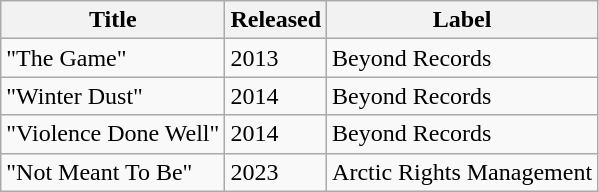<table class="wikitable" style="margin-bottom: 10px;">
<tr>
<th>Title</th>
<th>Released</th>
<th>Label</th>
</tr>
<tr>
<td>"The Game"</td>
<td>2013</td>
<td>Beyond Records</td>
</tr>
<tr>
<td>"Winter Dust"</td>
<td>2014</td>
<td>Beyond Records</td>
</tr>
<tr>
<td>"Violence Done Well"</td>
<td>2014</td>
<td>Beyond Records</td>
</tr>
<tr>
<td>"Not Meant To Be"</td>
<td>2023</td>
<td>Arctic Rights Management</td>
</tr>
</table>
